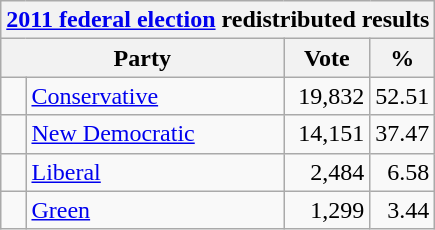<table class="wikitable">
<tr>
<th colspan="4"><a href='#'>2011 federal election</a> redistributed results</th>
</tr>
<tr>
<th bgcolor="#DDDDFF" width="130px" colspan="2">Party</th>
<th bgcolor="#DDDDFF" width="50px">Vote</th>
<th bgcolor="#DDDDFF" width="30px">%</th>
</tr>
<tr>
<td> </td>
<td><a href='#'>Conservative</a></td>
<td align=right>19,832</td>
<td align=right>52.51</td>
</tr>
<tr>
<td> </td>
<td><a href='#'>New Democratic</a></td>
<td align=right>14,151</td>
<td align=right>37.47</td>
</tr>
<tr>
<td> </td>
<td><a href='#'>Liberal</a></td>
<td align=right>2,484</td>
<td align=right>6.58</td>
</tr>
<tr>
<td> </td>
<td><a href='#'>Green</a></td>
<td align=right>1,299</td>
<td align=right>3.44</td>
</tr>
</table>
